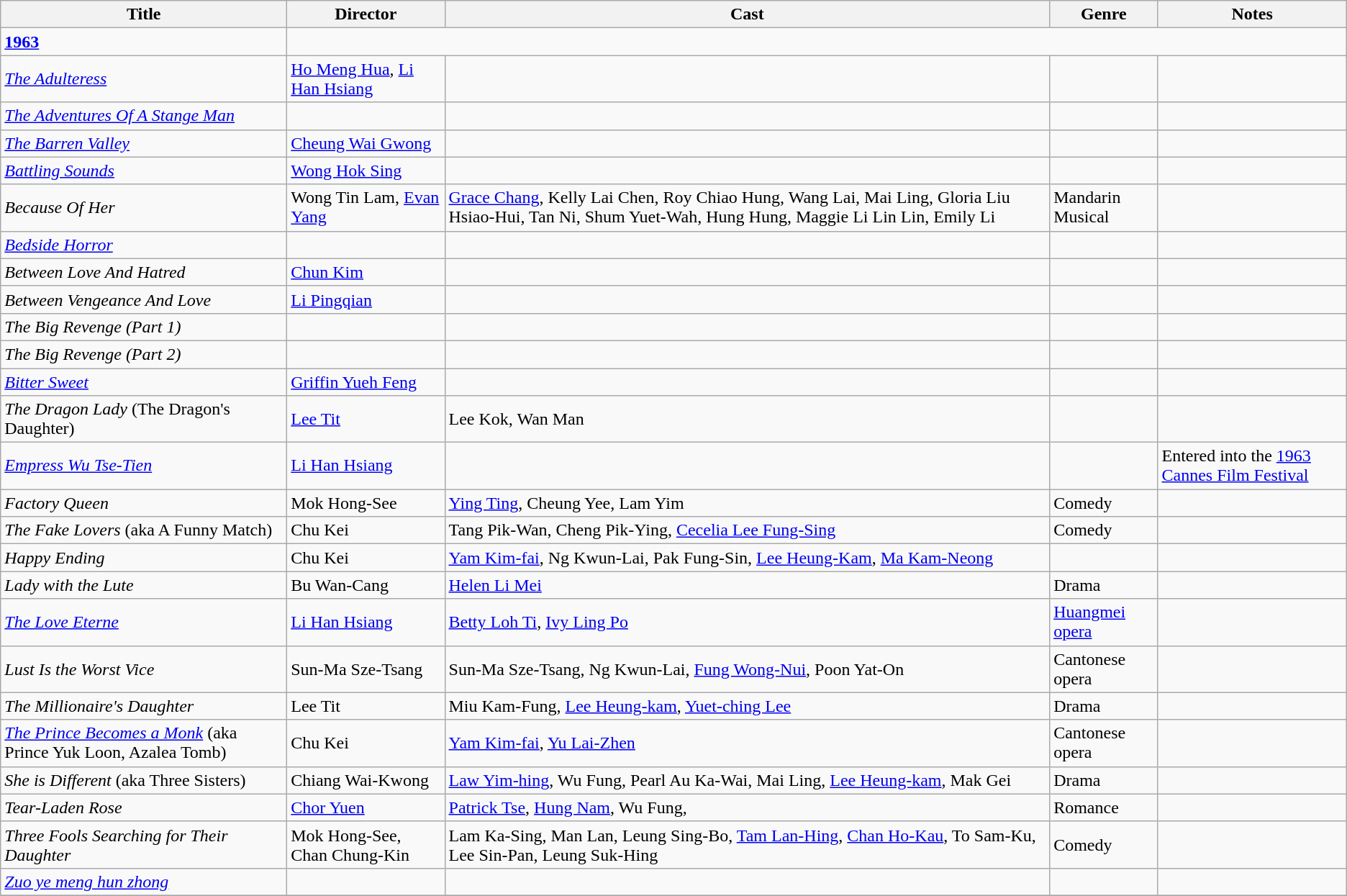<table class="wikitable sortable">
<tr>
<th>Title</th>
<th>Director</th>
<th>Cast</th>
<th>Genre</th>
<th>Notes</th>
</tr>
<tr>
<td><strong><a href='#'>1963</a></strong></td>
</tr>
<tr>
<td><em><a href='#'>The Adulteress</a></em></td>
<td><a href='#'>Ho Meng Hua</a>, <a href='#'>Li Han Hsiang</a></td>
<td></td>
<td></td>
<td></td>
</tr>
<tr>
<td><em><a href='#'>The Adventures Of A Stange Man</a></em></td>
<td></td>
<td></td>
<td></td>
<td></td>
</tr>
<tr>
<td><em><a href='#'>The Barren Valley</a></em></td>
<td><a href='#'>Cheung Wai Gwong</a></td>
<td></td>
<td></td>
<td></td>
</tr>
<tr>
<td><em><a href='#'>Battling Sounds</a></em></td>
<td><a href='#'>Wong Hok Sing</a></td>
<td></td>
<td></td>
<td></td>
</tr>
<tr>
<td><em>Because Of Her</em></td>
<td>Wong Tin Lam, <a href='#'>Evan Yang</a></td>
<td><a href='#'>Grace Chang</a>, Kelly Lai Chen, Roy Chiao Hung, Wang Lai, Mai Ling, Gloria Liu Hsiao-Hui, Tan Ni, Shum Yuet-Wah, Hung Hung, Maggie Li Lin Lin, Emily Li</td>
<td>Mandarin Musical</td>
<td></td>
</tr>
<tr>
<td><em><a href='#'>Bedside Horror</a></em></td>
<td></td>
<td></td>
<td></td>
<td></td>
</tr>
<tr>
<td><em>Between Love And Hatred</em></td>
<td><a href='#'>Chun Kim</a></td>
<td></td>
<td></td>
<td></td>
</tr>
<tr>
<td><em>Between Vengeance And Love</em></td>
<td><a href='#'>Li Pingqian</a></td>
<td></td>
<td></td>
<td></td>
</tr>
<tr>
<td><em>The Big Revenge (Part 1)</em></td>
<td></td>
<td></td>
<td></td>
<td></td>
</tr>
<tr>
<td><em>The Big Revenge (Part 2)</em></td>
<td></td>
<td></td>
<td></td>
<td></td>
</tr>
<tr>
<td><em><a href='#'>Bitter Sweet</a></em></td>
<td><a href='#'>Griffin Yueh Feng</a></td>
<td></td>
<td></td>
<td></td>
</tr>
<tr>
<td><em>The Dragon Lady</em> (The Dragon's Daughter)</td>
<td><a href='#'>Lee Tit</a></td>
<td>Lee Kok, Wan Man</td>
<td></td>
<td></td>
</tr>
<tr>
<td><em><a href='#'>Empress Wu Tse-Tien</a></em></td>
<td><a href='#'>Li Han Hsiang</a></td>
<td></td>
<td></td>
<td>Entered into the <a href='#'>1963 Cannes Film Festival</a></td>
</tr>
<tr>
<td><em>Factory Queen</em></td>
<td>Mok Hong-See</td>
<td><a href='#'>Ying Ting</a>, Cheung Yee, Lam Yim</td>
<td>Comedy</td>
<td></td>
</tr>
<tr>
<td><em>The Fake Lovers</em> (aka A Funny Match)</td>
<td>Chu Kei</td>
<td>Tang Pik-Wan, Cheng Pik-Ying, <a href='#'>Cecelia Lee Fung-Sing</a></td>
<td>Comedy</td>
<td></td>
</tr>
<tr>
<td><em>Happy Ending</em></td>
<td>Chu Kei</td>
<td><a href='#'>Yam Kim-fai</a>, Ng Kwun-Lai, Pak Fung-Sin, <a href='#'>Lee Heung-Kam</a>, <a href='#'>Ma Kam-Neong</a></td>
<td></td>
</tr>
<tr>
<td><em>Lady with the Lute</em></td>
<td>Bu Wan-Cang</td>
<td><a href='#'>Helen Li Mei</a></td>
<td>Drama</td>
<td></td>
</tr>
<tr>
<td><em><a href='#'>The Love Eterne</a></em></td>
<td><a href='#'>Li Han Hsiang</a></td>
<td><a href='#'>Betty Loh Ti</a>, <a href='#'>Ivy Ling Po</a></td>
<td><a href='#'>Huangmei opera</a></td>
<td></td>
</tr>
<tr>
<td><em>Lust Is the Worst Vice</em></td>
<td>Sun-Ma Sze-Tsang</td>
<td>Sun-Ma Sze-Tsang, Ng Kwun-Lai, <a href='#'>Fung Wong-Nui</a>, Poon Yat-On</td>
<td>Cantonese opera</td>
<td></td>
</tr>
<tr>
<td><em>The Millionaire's Daughter</em></td>
<td>Lee Tit</td>
<td>Miu Kam-Fung, <a href='#'>Lee Heung-kam</a>, <a href='#'>Yuet-ching Lee</a></td>
<td>Drama</td>
<td></td>
</tr>
<tr>
<td><em><a href='#'>The Prince Becomes a Monk</a></em> (aka Prince Yuk Loon, Azalea Tomb)</td>
<td>Chu Kei</td>
<td><a href='#'>Yam Kim-fai</a>, <a href='#'>Yu Lai-Zhen</a></td>
<td>Cantonese opera</td>
<td></td>
</tr>
<tr>
<td><em>She is Different</em> (aka Three Sisters)</td>
<td>Chiang Wai-Kwong</td>
<td><a href='#'>Law Yim-hing</a>, Wu Fung, Pearl Au Ka-Wai, Mai Ling, <a href='#'>Lee Heung-kam</a>, Mak Gei</td>
<td>Drama</td>
<td></td>
</tr>
<tr>
<td><em>Tear-Laden Rose</em></td>
<td><a href='#'>Chor Yuen</a></td>
<td><a href='#'>Patrick Tse</a>, <a href='#'>Hung Nam</a>, Wu Fung,</td>
<td>Romance</td>
<td></td>
</tr>
<tr>
<td><em>Three Fools Searching for Their Daughter</em></td>
<td>Mok Hong-See, Chan Chung-Kin</td>
<td>Lam Ka-Sing, Man Lan, Leung Sing-Bo, <a href='#'>Tam Lan-Hing</a>, <a href='#'>Chan Ho-Kau</a>, To Sam-Ku, Lee Sin-Pan, Leung Suk-Hing</td>
<td>Comedy</td>
<td></td>
</tr>
<tr>
<td><em><a href='#'>Zuo ye meng hun zhong</a></em></td>
<td></td>
<td></td>
<td></td>
<td></td>
</tr>
<tr>
</tr>
</table>
